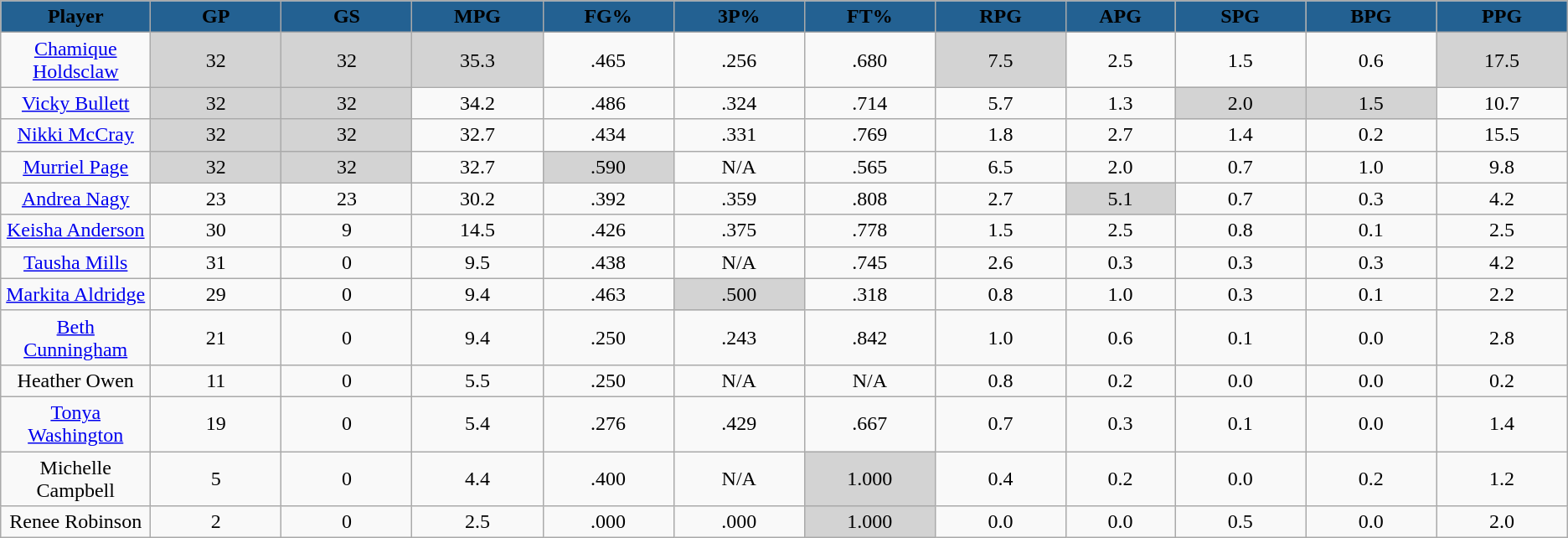<table class="wikitable sortable" style="text-align:center;">
<tr>
<th style="background: #236192" width="6%"><span>Player</span></th>
<th style="background: #236192" width="6%"><span>GP</span></th>
<th style="background: #236192" width="6%"><span>GS</span></th>
<th style="background: #236192" width="6%"><span>MPG</span></th>
<th style="background: #236192" width="6%"><span>FG%</span></th>
<th style="background: #236192" width="6%"><span>3P%</span></th>
<th style="background: #236192" width="6%"><span>FT%</span></th>
<th style="background: #236192" width="6%"><span>RPG</span></th>
<th style="background: #236192" width="5%"><span>APG</span></th>
<th style="background: #236192" width="6%"><span>SPG</span></th>
<th style="background: #236192" width="6%"><span>BPG</span></th>
<th style="background: #236192" width="6%"><span>PPG</span></th>
</tr>
<tr>
<td><a href='#'>Chamique Holdsclaw</a></td>
<td style="background:#D3D3D3;">32</td>
<td style="background:#D3D3D3;">32</td>
<td style="background:#D3D3D3;">35.3</td>
<td>.465</td>
<td>.256</td>
<td>.680</td>
<td style="background:#D3D3D3;">7.5</td>
<td>2.5</td>
<td>1.5</td>
<td>0.6</td>
<td style="background:#D3D3D3;">17.5</td>
</tr>
<tr>
<td><a href='#'>Vicky Bullett</a></td>
<td style="background:#D3D3D3;">32</td>
<td style="background:#D3D3D3;">32</td>
<td>34.2</td>
<td>.486</td>
<td>.324</td>
<td>.714</td>
<td>5.7</td>
<td>1.3</td>
<td style="background:#D3D3D3;">2.0</td>
<td style="background:#D3D3D3;">1.5</td>
<td>10.7</td>
</tr>
<tr>
<td><a href='#'>Nikki McCray</a></td>
<td style="background:#D3D3D3;">32</td>
<td style="background:#D3D3D3;">32</td>
<td>32.7</td>
<td>.434</td>
<td>.331</td>
<td>.769</td>
<td>1.8</td>
<td>2.7</td>
<td>1.4</td>
<td>0.2</td>
<td>15.5</td>
</tr>
<tr>
<td><a href='#'>Murriel Page</a></td>
<td style="background:#D3D3D3;">32</td>
<td style="background:#D3D3D3;">32</td>
<td>32.7</td>
<td style="background:#D3D3D3;">.590</td>
<td>N/A</td>
<td>.565</td>
<td>6.5</td>
<td>2.0</td>
<td>0.7</td>
<td>1.0</td>
<td>9.8</td>
</tr>
<tr>
<td><a href='#'>Andrea Nagy</a></td>
<td>23</td>
<td>23</td>
<td>30.2</td>
<td>.392</td>
<td>.359</td>
<td>.808</td>
<td>2.7</td>
<td style="background:#D3D3D3;">5.1</td>
<td>0.7</td>
<td>0.3</td>
<td>4.2</td>
</tr>
<tr>
<td><a href='#'>Keisha Anderson</a></td>
<td>30</td>
<td>9</td>
<td>14.5</td>
<td>.426</td>
<td>.375</td>
<td>.778</td>
<td>1.5</td>
<td>2.5</td>
<td>0.8</td>
<td>0.1</td>
<td>2.5</td>
</tr>
<tr>
<td><a href='#'>Tausha Mills</a></td>
<td>31</td>
<td>0</td>
<td>9.5</td>
<td>.438</td>
<td>N/A</td>
<td>.745</td>
<td>2.6</td>
<td>0.3</td>
<td>0.3</td>
<td>0.3</td>
<td>4.2</td>
</tr>
<tr>
<td><a href='#'>Markita Aldridge</a></td>
<td>29</td>
<td>0</td>
<td>9.4</td>
<td>.463</td>
<td style="background:#D3D3D3;">.500</td>
<td>.318</td>
<td>0.8</td>
<td>1.0</td>
<td>0.3</td>
<td>0.1</td>
<td>2.2</td>
</tr>
<tr>
<td><a href='#'>Beth Cunningham</a></td>
<td>21</td>
<td>0</td>
<td>9.4</td>
<td>.250</td>
<td>.243</td>
<td>.842</td>
<td>1.0</td>
<td>0.6</td>
<td>0.1</td>
<td>0.0</td>
<td>2.8</td>
</tr>
<tr>
<td>Heather Owen</td>
<td>11</td>
<td>0</td>
<td>5.5</td>
<td>.250</td>
<td>N/A</td>
<td>N/A</td>
<td>0.8</td>
<td>0.2</td>
<td>0.0</td>
<td>0.0</td>
<td>0.2</td>
</tr>
<tr>
<td><a href='#'>Tonya Washington</a></td>
<td>19</td>
<td>0</td>
<td>5.4</td>
<td>.276</td>
<td>.429</td>
<td>.667</td>
<td>0.7</td>
<td>0.3</td>
<td>0.1</td>
<td>0.0</td>
<td>1.4</td>
</tr>
<tr>
<td>Michelle Campbell</td>
<td>5</td>
<td>0</td>
<td>4.4</td>
<td>.400</td>
<td>N/A</td>
<td style="background:#D3D3D3;">1.000</td>
<td>0.4</td>
<td>0.2</td>
<td>0.0</td>
<td>0.2</td>
<td>1.2</td>
</tr>
<tr>
<td>Renee Robinson</td>
<td>2</td>
<td>0</td>
<td>2.5</td>
<td>.000</td>
<td>.000</td>
<td style="background:#D3D3D3;">1.000</td>
<td>0.0</td>
<td>0.0</td>
<td>0.5</td>
<td>0.0</td>
<td>2.0</td>
</tr>
</table>
